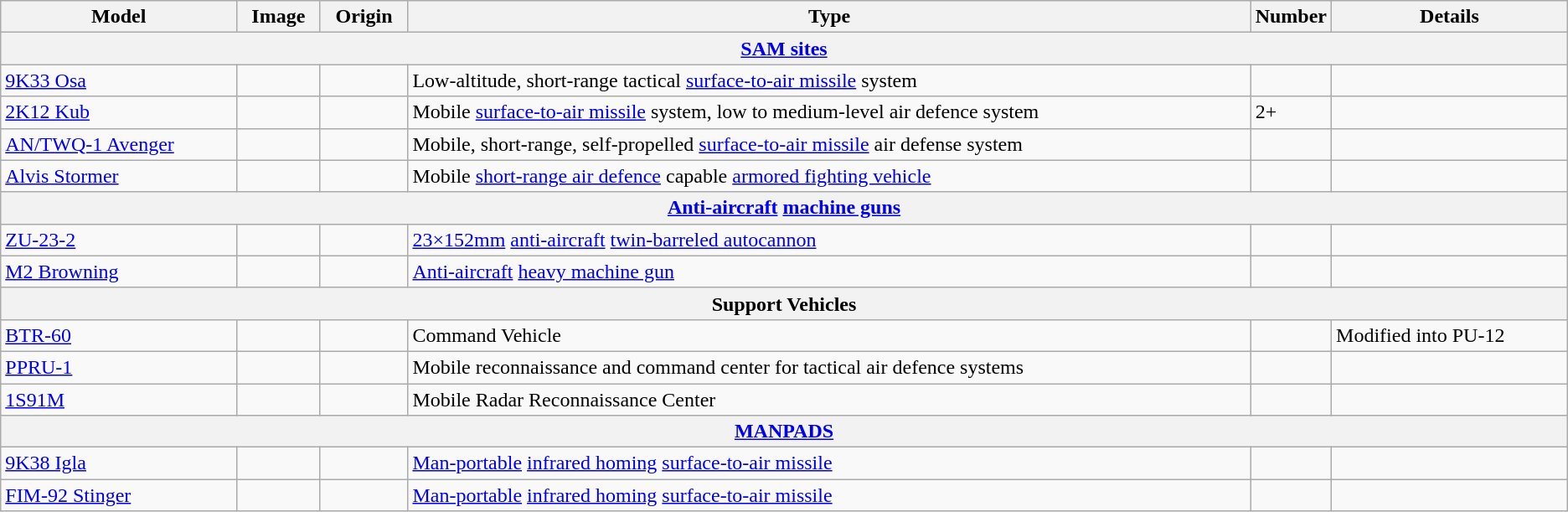<table class="wikitable">
<tr>
<th>Model</th>
<th>Image</th>
<th>Origin</th>
<th>Type</th>
<th style="width:5%;">Number</th>
<th>Details</th>
</tr>
<tr>
<th colspan="6" style="align: center;"><a href='#'>SAM sites</a></th>
</tr>
<tr>
<td><a href='#'>9K33 Osa</a></td>
<td></td>
<td></td>
<td>Low-altitude, short-range tactical <a href='#'>surface-to-air missile</a> system</td>
<td></td>
</tr>
<tr>
<td><a href='#'>2K12 Kub</a></td>
<td></td>
<td><br></td>
<td>Mobile <a href='#'>surface-to-air missile</a> system, low to medium-level air defence system</td>
<td>2+</td>
<td></td>
</tr>
<tr>
<td><a href='#'>AN/TWQ-1 Avenger</a></td>
<td></td>
<td></td>
<td>Mobile, short-range, self-propelled <a href='#'>surface-to-air missile</a> air defense system</td>
<td></td>
<td></td>
</tr>
<tr>
<td><a href='#'>Alvis Stormer</a></td>
<td></td>
<td></td>
<td>Mobile <a href='#'>short-range air defence</a> capable <a href='#'>armored fighting vehicle</a></td>
<td></td>
<td></td>
</tr>
<tr>
<th colspan="6" style="align: center;"><a href='#'>Anti-aircraft</a> <a href='#'>machine guns</a></th>
</tr>
<tr>
<td><a href='#'>ZU-23-2</a></td>
<td></td>
<td></td>
<td><a href='#'>23×152mm</a> <a href='#'>anti-aircraft</a> <a href='#'>twin-barreled autocannon</a></td>
<td></td>
<td></td>
</tr>
<tr>
<td><a href='#'>M2 Browning</a></td>
<td></td>
<td></td>
<td><a href='#'>Anti-aircraft</a> <a href='#'>heavy machine gun</a></td>
<td></td>
<td></td>
</tr>
<tr>
<th colspan="6" style="align: center;">Support Vehicles</th>
</tr>
<tr>
<td><a href='#'>BTR-60</a></td>
<td></td>
<td></td>
<td>Command Vehicle</td>
<td></td>
<td>Modified into PU-12</td>
</tr>
<tr>
<td><a href='#'>PPRU-1</a></td>
<td></td>
<td></td>
<td>Mobile reconnaissance and command center for tactical air defence systems</td>
<td></td>
<td></td>
</tr>
<tr>
<td><a href='#'>1S91M</a></td>
<td></td>
<td></td>
<td>Mobile Radar Reconnaissance Center</td>
<td></td>
<td></td>
</tr>
<tr>
<th colspan="6" style="align: center;"><a href='#'>MANPADS</a></th>
</tr>
<tr>
<td><a href='#'>9K38 Igla</a></td>
<td></td>
<td></td>
<td><a href='#'>Man-portable</a> <a href='#'>infrared homing</a> <a href='#'>surface-to-air missile</a></td>
<td></td>
<td></td>
</tr>
<tr>
<td><a href='#'>FIM-92 Stinger</a></td>
<td></td>
<td></td>
<td><a href='#'>Man-portable</a> <a href='#'>infrared homing</a> <a href='#'>surface-to-air missile</a></td>
<td></td>
<td></td>
</tr>
</table>
